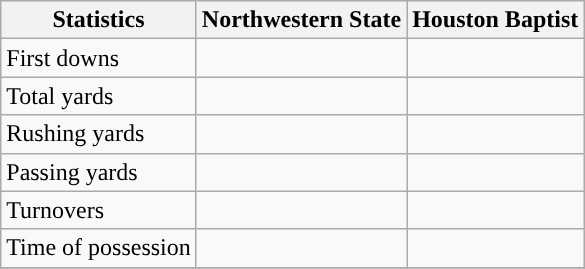<table class="wikitable">
<tr>
<th>Statistics</th>
<th>Northwestern State</th>
<th>Houston Baptist</th>
</tr>
<tr>
<td>First downs</td>
<td> </td>
<td> </td>
</tr>
<tr>
<td>Total yards</td>
<td> </td>
<td> </td>
</tr>
<tr>
<td>Rushing yards</td>
<td> </td>
<td> </td>
</tr>
<tr>
<td>Passing yards</td>
<td> </td>
<td> </td>
</tr>
<tr>
<td>Turnovers</td>
<td> </td>
<td> </td>
</tr>
<tr>
<td>Time of possession</td>
<td> </td>
<td> </td>
</tr>
<tr>
</tr>
</table>
